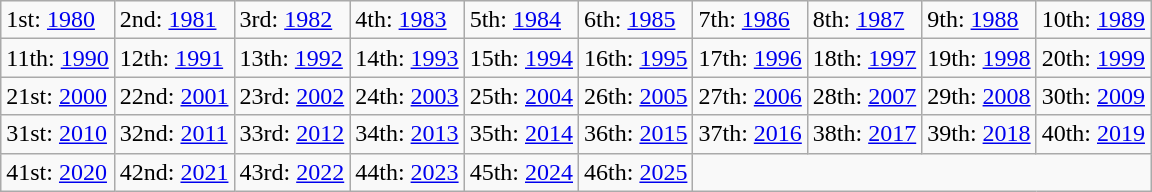<table class="wikitable">
<tr>
<td>1st: <a href='#'>1980</a></td>
<td>2nd: <a href='#'>1981</a></td>
<td>3rd: <a href='#'>1982</a></td>
<td>4th: <a href='#'>1983</a></td>
<td>5th: <a href='#'>1984</a></td>
<td>6th: <a href='#'>1985</a></td>
<td>7th: <a href='#'>1986</a></td>
<td>8th: <a href='#'>1987</a></td>
<td>9th: <a href='#'>1988</a></td>
<td>10th: <a href='#'>1989</a></td>
</tr>
<tr>
<td>11th: <a href='#'>1990</a></td>
<td>12th: <a href='#'>1991</a></td>
<td>13th: <a href='#'>1992</a></td>
<td>14th: <a href='#'>1993</a></td>
<td>15th: <a href='#'>1994</a></td>
<td>16th: <a href='#'>1995</a></td>
<td>17th: <a href='#'>1996</a></td>
<td>18th: <a href='#'>1997</a></td>
<td>19th: <a href='#'>1998</a></td>
<td>20th: <a href='#'>1999</a></td>
</tr>
<tr>
<td>21st: <a href='#'>2000</a></td>
<td>22nd: <a href='#'>2001</a></td>
<td>23rd: <a href='#'>2002</a></td>
<td>24th: <a href='#'>2003</a></td>
<td>25th: <a href='#'>2004</a></td>
<td>26th: <a href='#'>2005</a></td>
<td>27th: <a href='#'>2006</a></td>
<td>28th: <a href='#'>2007</a></td>
<td>29th: <a href='#'>2008</a></td>
<td>30th: <a href='#'>2009</a></td>
</tr>
<tr>
<td>31st: <a href='#'>2010</a></td>
<td>32nd: <a href='#'>2011</a></td>
<td>33rd: <a href='#'>2012</a></td>
<td>34th: <a href='#'>2013</a></td>
<td>35th: <a href='#'>2014</a></td>
<td>36th: <a href='#'>2015</a></td>
<td>37th: <a href='#'>2016</a></td>
<td>38th: <a href='#'>2017</a></td>
<td>39th: <a href='#'>2018</a></td>
<td>40th: <a href='#'>2019</a></td>
</tr>
<tr>
<td>41st: <a href='#'>2020</a></td>
<td>42nd: <a href='#'>2021</a></td>
<td>43rd: <a href='#'>2022</a></td>
<td>44th: <a href='#'>2023</a></td>
<td>45th: <a href='#'>2024</a></td>
<td>46th: <a href='#'>2025</a></td>
</tr>
</table>
